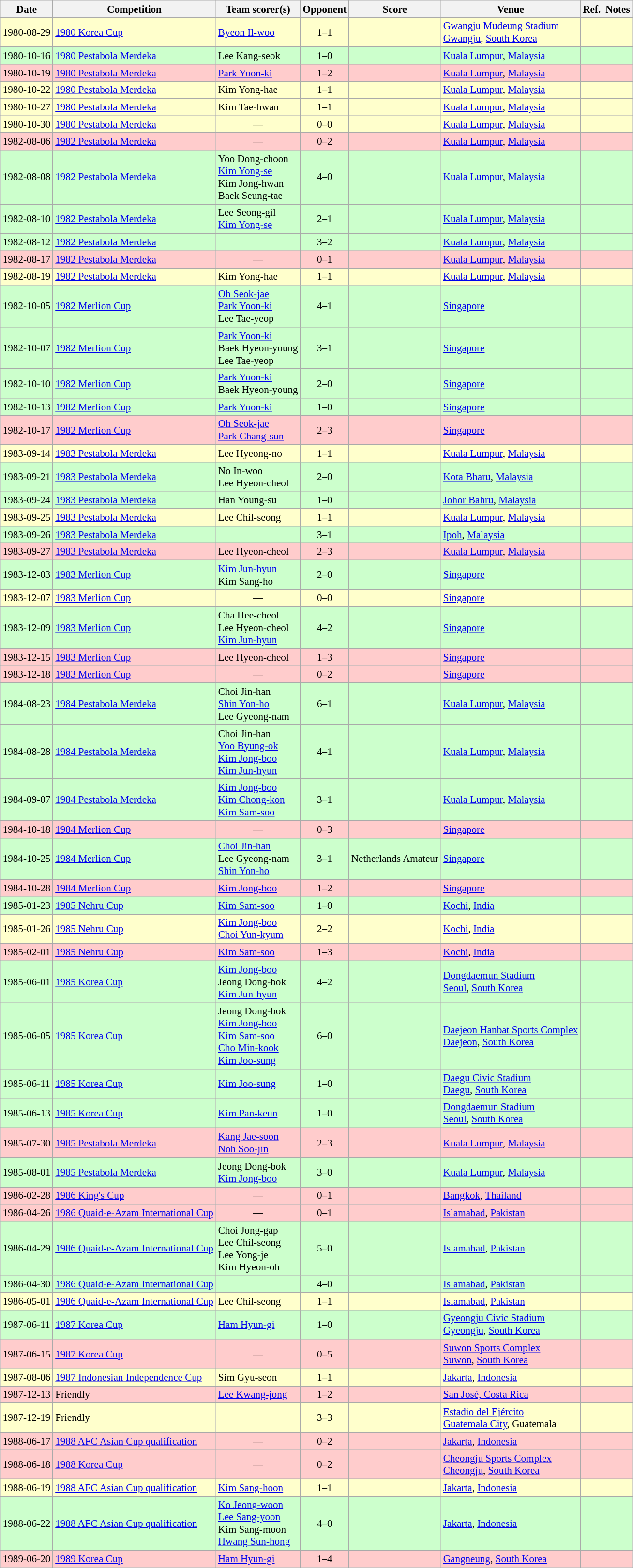<table class="wikitable" style="font-size:88%;">
<tr>
<th>Date</th>
<th>Competition</th>
<th>Team scorer(s)</th>
<th>Opponent</th>
<th>Score</th>
<th>Venue</th>
<th>Ref.</th>
<th>Notes</th>
</tr>
<tr bgcolor="#ffffcc">
<td>1980-08-29</td>
<td><a href='#'>1980 Korea Cup</a></td>
<td><a href='#'>Byeon Il-woo</a> </td>
<td align="center">1–1</td>
<td></td>
<td><a href='#'>Gwangju Mudeung Stadium</a><br><a href='#'>Gwangju</a>, <a href='#'>South Korea</a></td>
<td></td>
<td></td>
</tr>
<tr bgcolor="#ccffcc">
<td>1980-10-16</td>
<td><a href='#'>1980 Pestabola Merdeka</a></td>
<td>Lee Kang-seok </td>
<td align="center">1–0</td>
<td></td>
<td><a href='#'>Kuala Lumpur</a>, <a href='#'>Malaysia</a></td>
<td></td>
<td></td>
</tr>
<tr bgcolor="#ffcccc">
<td>1980-10-19</td>
<td><a href='#'>1980 Pestabola Merdeka</a></td>
<td><a href='#'>Park Yoon-ki</a> </td>
<td align="center">1–2</td>
<td></td>
<td><a href='#'>Kuala Lumpur</a>, <a href='#'>Malaysia</a></td>
<td></td>
<td></td>
</tr>
<tr bgcolor="#ffffcc">
<td>1980-10-22</td>
<td><a href='#'>1980 Pestabola Merdeka</a></td>
<td>Kim Yong-hae </td>
<td align="center">1–1</td>
<td></td>
<td><a href='#'>Kuala Lumpur</a>, <a href='#'>Malaysia</a></td>
<td></td>
<td></td>
</tr>
<tr bgcolor="#ffffcc">
<td>1980-10-27</td>
<td><a href='#'>1980 Pestabola Merdeka</a></td>
<td>Kim Tae-hwan </td>
<td align="center">1–1</td>
<td></td>
<td><a href='#'>Kuala Lumpur</a>, <a href='#'>Malaysia</a></td>
<td></td>
<td></td>
</tr>
<tr bgcolor="#ffffcc">
<td>1980-10-30</td>
<td><a href='#'>1980 Pestabola Merdeka</a></td>
<td align="center">—</td>
<td align="center">0–0</td>
<td></td>
<td><a href='#'>Kuala Lumpur</a>, <a href='#'>Malaysia</a></td>
<td></td>
<td></td>
</tr>
<tr bgcolor="#ffcccc">
<td>1982-08-06</td>
<td><a href='#'>1982 Pestabola Merdeka</a></td>
<td align="center">—</td>
<td align="center">0–2</td>
<td></td>
<td><a href='#'>Kuala Lumpur</a>, <a href='#'>Malaysia</a></td>
<td></td>
<td></td>
</tr>
<tr bgcolor="#ccffcc">
<td>1982-08-08</td>
<td><a href='#'>1982 Pestabola Merdeka</a></td>
<td>Yoo Dong-choon <br><a href='#'>Kim Yong-se</a> <br>Kim Jong-hwan <br>Baek Seung-tae </td>
<td align="center">4–0</td>
<td></td>
<td><a href='#'>Kuala Lumpur</a>, <a href='#'>Malaysia</a></td>
<td></td>
<td></td>
</tr>
<tr bgcolor="#ccffcc">
<td>1982-08-10</td>
<td><a href='#'>1982 Pestabola Merdeka</a></td>
<td>Lee Seong-gil <br><a href='#'>Kim Yong-se</a> </td>
<td align="center">2–1</td>
<td></td>
<td><a href='#'>Kuala Lumpur</a>, <a href='#'>Malaysia</a></td>
<td></td>
<td></td>
</tr>
<tr bgcolor="#ccffcc">
<td>1982-08-12</td>
<td><a href='#'>1982 Pestabola Merdeka</a></td>
<td></td>
<td align="center">3–2</td>
<td></td>
<td><a href='#'>Kuala Lumpur</a>, <a href='#'>Malaysia</a></td>
<td></td>
<td></td>
</tr>
<tr bgcolor="#ffcccc">
<td>1982-08-17</td>
<td><a href='#'>1982 Pestabola Merdeka</a></td>
<td align="center">—</td>
<td align="center">0–1</td>
<td></td>
<td><a href='#'>Kuala Lumpur</a>, <a href='#'>Malaysia</a></td>
<td></td>
<td></td>
</tr>
<tr bgcolor="#ffffcc">
<td>1982-08-19</td>
<td><a href='#'>1982 Pestabola Merdeka</a></td>
<td>Kim Yong-hae </td>
<td align="center">1–1</td>
<td></td>
<td><a href='#'>Kuala Lumpur</a>, <a href='#'>Malaysia</a></td>
<td></td>
<td></td>
</tr>
<tr bgcolor="#ccffcc">
<td>1982-10-05</td>
<td><a href='#'>1982 Merlion Cup</a></td>
<td><a href='#'>Oh Seok-jae</a> <br><a href='#'>Park Yoon-ki</a> <br>Lee Tae-yeop </td>
<td align="center">4–1</td>
<td></td>
<td><a href='#'>Singapore</a></td>
<td></td>
<td></td>
</tr>
<tr bgcolor="#ccffcc">
<td>1982-10-07</td>
<td><a href='#'>1982 Merlion Cup</a></td>
<td><a href='#'>Park Yoon-ki</a> <br>Baek Hyeon-young <br>Lee Tae-yeop </td>
<td align="center">3–1</td>
<td></td>
<td><a href='#'>Singapore</a></td>
<td></td>
<td></td>
</tr>
<tr bgcolor="#ccffcc">
<td>1982-10-10</td>
<td><a href='#'>1982 Merlion Cup</a></td>
<td><a href='#'>Park Yoon-ki</a> <br>Baek Hyeon-young </td>
<td align="center">2–0</td>
<td></td>
<td><a href='#'>Singapore</a></td>
<td></td>
<td></td>
</tr>
<tr bgcolor="#ccffcc">
<td>1982-10-13</td>
<td><a href='#'>1982 Merlion Cup</a></td>
<td><a href='#'>Park Yoon-ki</a> </td>
<td align="center">1–0</td>
<td></td>
<td><a href='#'>Singapore</a></td>
<td></td>
<td></td>
</tr>
<tr bgcolor="#ffcccc">
<td>1982-10-17</td>
<td><a href='#'>1982 Merlion Cup</a></td>
<td><a href='#'>Oh Seok-jae</a> <br><a href='#'>Park Chang-sun</a> </td>
<td align="center">2–3</td>
<td></td>
<td><a href='#'>Singapore</a></td>
<td></td>
<td></td>
</tr>
<tr bgcolor="#ffffcc">
<td>1983-09-14</td>
<td><a href='#'>1983 Pestabola Merdeka</a></td>
<td>Lee Hyeong-no </td>
<td align="center">1–1</td>
<td></td>
<td><a href='#'>Kuala Lumpur</a>, <a href='#'>Malaysia</a></td>
<td></td>
<td></td>
</tr>
<tr bgcolor="#ccffcc">
<td>1983-09-21</td>
<td><a href='#'>1983 Pestabola Merdeka</a></td>
<td>No In-woo <br>Lee Hyeon-cheol </td>
<td align="center">2–0</td>
<td></td>
<td><a href='#'>Kota Bharu</a>, <a href='#'>Malaysia</a></td>
<td></td>
<td></td>
</tr>
<tr bgcolor="#ccffcc">
<td>1983-09-24</td>
<td><a href='#'>1983 Pestabola Merdeka</a></td>
<td>Han Young-su </td>
<td align="center">1–0</td>
<td></td>
<td><a href='#'>Johor Bahru</a>, <a href='#'>Malaysia</a></td>
<td></td>
<td></td>
</tr>
<tr bgcolor="#ffffcc">
<td>1983-09-25</td>
<td><a href='#'>1983 Pestabola Merdeka</a></td>
<td>Lee Chil-seong </td>
<td align="center">1–1</td>
<td></td>
<td><a href='#'>Kuala Lumpur</a>, <a href='#'>Malaysia</a></td>
<td></td>
<td></td>
</tr>
<tr bgcolor="#ccffcc">
<td>1983-09-26</td>
<td><a href='#'>1983 Pestabola Merdeka</a></td>
<td></td>
<td align="center">3–1</td>
<td></td>
<td><a href='#'>Ipoh</a>, <a href='#'>Malaysia</a></td>
<td></td>
<td></td>
</tr>
<tr bgcolor="#ffcccc">
<td>1983-09-27</td>
<td><a href='#'>1983 Pestabola Merdeka</a></td>
<td>Lee Hyeon-cheol </td>
<td align="center">2–3</td>
<td></td>
<td><a href='#'>Kuala Lumpur</a>, <a href='#'>Malaysia</a></td>
<td></td>
<td></td>
</tr>
<tr bgcolor="#ccffcc">
<td>1983-12-03</td>
<td><a href='#'>1983 Merlion Cup</a></td>
<td><a href='#'>Kim Jun-hyun</a> <br>Kim Sang-ho </td>
<td style="text-align:center;">2–0</td>
<td></td>
<td><a href='#'>Singapore</a></td>
<td></td>
<td></td>
</tr>
<tr bgcolor="#ffffcc">
<td>1983-12-07</td>
<td><a href='#'>1983 Merlion Cup</a></td>
<td align="center">—</td>
<td style="text-align:center;">0–0</td>
<td></td>
<td><a href='#'>Singapore</a></td>
<td></td>
<td></td>
</tr>
<tr bgcolor="#ccffcc">
<td>1983-12-09</td>
<td><a href='#'>1983 Merlion Cup</a></td>
<td>Cha Hee-cheol <br>Lee Hyeon-cheol <br><a href='#'>Kim Jun-hyun</a> </td>
<td style="text-align:center;">4–2</td>
<td></td>
<td><a href='#'>Singapore</a></td>
<td></td>
<td></td>
</tr>
<tr bgcolor="#ffcccc">
<td>1983-12-15</td>
<td><a href='#'>1983 Merlion Cup</a></td>
<td>Lee Hyeon-cheol </td>
<td style="text-align:center;">1–3</td>
<td></td>
<td><a href='#'>Singapore</a></td>
<td></td>
<td></td>
</tr>
<tr bgcolor="#ffcccc">
<td>1983-12-18</td>
<td><a href='#'>1983 Merlion Cup</a></td>
<td align="center">—</td>
<td style="text-align:center;">0–2</td>
<td></td>
<td><a href='#'>Singapore</a></td>
<td></td>
<td></td>
</tr>
<tr bgcolor="#ccffcc">
<td>1984-08-23</td>
<td><a href='#'>1984 Pestabola Merdeka</a></td>
<td>Choi Jin-han <br><a href='#'>Shin Yon-ho</a> <br>Lee Gyeong-nam </td>
<td align="center">6–1</td>
<td></td>
<td><a href='#'>Kuala Lumpur</a>, <a href='#'>Malaysia</a></td>
<td></td>
<td></td>
</tr>
<tr bgcolor="#ccffcc">
<td>1984-08-28</td>
<td><a href='#'>1984 Pestabola Merdeka</a></td>
<td>Choi Jin-han <br><a href='#'>Yoo Byung-ok</a> <br><a href='#'>Kim Jong-boo</a> <br><a href='#'>Kim Jun-hyun</a> </td>
<td align="center">4–1</td>
<td></td>
<td><a href='#'>Kuala Lumpur</a>, <a href='#'>Malaysia</a></td>
<td></td>
<td></td>
</tr>
<tr bgcolor="#ccffcc">
<td>1984-09-07</td>
<td><a href='#'>1984 Pestabola Merdeka</a></td>
<td><a href='#'>Kim Jong-boo</a> <br><a href='#'>Kim Chong-kon</a> <br><a href='#'>Kim Sam-soo</a> </td>
<td align="center">3–1</td>
<td></td>
<td><a href='#'>Kuala Lumpur</a>, <a href='#'>Malaysia</a></td>
<td></td>
<td></td>
</tr>
<tr bgcolor="#ffcccc">
<td>1984-10-18</td>
<td><a href='#'>1984 Merlion Cup</a></td>
<td align="center">—</td>
<td style="text-align:center;">0–3</td>
<td></td>
<td><a href='#'>Singapore</a></td>
<td></td>
<td></td>
</tr>
<tr bgcolor="#ccffcc">
<td>1984-10-25</td>
<td><a href='#'>1984 Merlion Cup</a></td>
<td><a href='#'>Choi Jin-han</a> <br>Lee Gyeong-nam <br><a href='#'>Shin Yon-ho</a> </td>
<td style="text-align:center;">3–1</td>
<td> Netherlands Amateur</td>
<td><a href='#'>Singapore</a></td>
<td></td>
<td></td>
</tr>
<tr bgcolor="#ffcccc">
<td>1984-10-28</td>
<td><a href='#'>1984 Merlion Cup</a></td>
<td><a href='#'>Kim Jong-boo</a> </td>
<td style="text-align:center;">1–2 </td>
<td></td>
<td><a href='#'>Singapore</a></td>
<td></td>
<td></td>
</tr>
<tr bgcolor="#ccffcc">
<td>1985-01-23</td>
<td><a href='#'>1985 Nehru Cup</a></td>
<td><a href='#'>Kim Sam-soo</a> </td>
<td align="center">1–0</td>
<td></td>
<td><a href='#'>Kochi</a>, <a href='#'>India</a></td>
<td></td>
<td></td>
</tr>
<tr bgcolor="#ffffcc">
<td>1985-01-26</td>
<td><a href='#'>1985 Nehru Cup</a></td>
<td><a href='#'>Kim Jong-boo</a> <br><a href='#'>Choi Yun-kyum</a> </td>
<td align="center">2–2</td>
<td></td>
<td><a href='#'>Kochi</a>, <a href='#'>India</a></td>
<td></td>
<td></td>
</tr>
<tr bgcolor="#ffcccc">
<td>1985-02-01</td>
<td><a href='#'>1985 Nehru Cup</a></td>
<td><a href='#'>Kim Sam-soo</a> </td>
<td align="center">1–3</td>
<td></td>
<td><a href='#'>Kochi</a>, <a href='#'>India</a></td>
<td></td>
<td></td>
</tr>
<tr bgcolor="#ccffcc">
<td>1985-06-01</td>
<td><a href='#'>1985 Korea Cup</a></td>
<td><a href='#'>Kim Jong-boo</a> <br>Jeong Dong-bok <br><a href='#'>Kim Jun-hyun</a> </td>
<td align="center">4–2</td>
<td></td>
<td><a href='#'>Dongdaemun Stadium</a><br><a href='#'>Seoul</a>, <a href='#'>South Korea</a></td>
<td></td>
<td></td>
</tr>
<tr bgcolor="#ccffcc">
<td>1985-06-05</td>
<td><a href='#'>1985 Korea Cup</a></td>
<td>Jeong Dong-bok <br><a href='#'>Kim Jong-boo</a> <br><a href='#'>Kim Sam-soo</a> <br><a href='#'>Cho Min-kook</a> <br><a href='#'>Kim Joo-sung</a> </td>
<td align="center">6–0</td>
<td></td>
<td><a href='#'>Daejeon Hanbat Sports Complex</a><br><a href='#'>Daejeon</a>, <a href='#'>South Korea</a></td>
<td></td>
<td></td>
</tr>
<tr bgcolor="#ccffcc">
<td>1985-06-11</td>
<td><a href='#'>1985 Korea Cup</a></td>
<td><a href='#'>Kim Joo-sung</a> </td>
<td align="center">1–0</td>
<td></td>
<td><a href='#'>Daegu Civic Stadium</a><br><a href='#'>Daegu</a>, <a href='#'>South Korea</a></td>
<td></td>
<td></td>
</tr>
<tr bgcolor="#ccffcc">
<td>1985-06-13</td>
<td><a href='#'>1985 Korea Cup</a></td>
<td><a href='#'>Kim Pan-keun</a> </td>
<td align="center">1–0</td>
<td></td>
<td><a href='#'>Dongdaemun Stadium</a><br><a href='#'>Seoul</a>, <a href='#'>South Korea</a></td>
<td></td>
<td></td>
</tr>
<tr bgcolor="#ffcccc">
<td>1985-07-30</td>
<td><a href='#'>1985 Pestabola Merdeka</a></td>
<td><a href='#'>Kang Jae-soon</a> <br><a href='#'>Noh Soo-jin</a> </td>
<td align="center">2–3</td>
<td></td>
<td><a href='#'>Kuala Lumpur</a>, <a href='#'>Malaysia</a></td>
<td></td>
<td></td>
</tr>
<tr bgcolor="#ccffcc">
<td>1985-08-01</td>
<td><a href='#'>1985 Pestabola Merdeka</a></td>
<td>Jeong Dong-bok <br><a href='#'>Kim Jong-boo</a> </td>
<td align="center">3–0</td>
<td></td>
<td><a href='#'>Kuala Lumpur</a>, <a href='#'>Malaysia</a></td>
<td></td>
<td></td>
</tr>
<tr bgcolor="#ffcccc">
<td>1986-02-28</td>
<td><a href='#'>1986 King's Cup</a></td>
<td align="center">—</td>
<td align="center">0–1</td>
<td></td>
<td><a href='#'>Bangkok</a>, <a href='#'>Thailand</a></td>
<td></td>
<td></td>
</tr>
<tr bgcolor="#ffcccc">
<td>1986-04-26</td>
<td><a href='#'>1986 Quaid-e-Azam International Cup</a></td>
<td align="center">—</td>
<td align="center">0–1</td>
<td></td>
<td><a href='#'>Islamabad</a>, <a href='#'>Pakistan</a></td>
<td></td>
<td></td>
</tr>
<tr bgcolor="#ccffcc">
<td>1986-04-29</td>
<td><a href='#'>1986 Quaid-e-Azam International Cup</a></td>
<td>Choi Jong-gap <br>Lee Chil-seong <br>Lee Yong-je <br>Kim Hyeon-oh </td>
<td align="center">5–0</td>
<td></td>
<td><a href='#'>Islamabad</a>, <a href='#'>Pakistan</a></td>
<td></td>
<td></td>
</tr>
<tr bgcolor="#ccffcc">
<td>1986-04-30</td>
<td><a href='#'>1986 Quaid-e-Azam International Cup</a></td>
<td></td>
<td align="center">4–0</td>
<td></td>
<td><a href='#'>Islamabad</a>, <a href='#'>Pakistan</a></td>
<td></td>
<td></td>
</tr>
<tr bgcolor="#ffffcc">
<td>1986-05-01</td>
<td><a href='#'>1986 Quaid-e-Azam International Cup</a></td>
<td>Lee Chil-seong </td>
<td align="center">1–1</td>
<td></td>
<td><a href='#'>Islamabad</a>, <a href='#'>Pakistan</a></td>
<td></td>
<td></td>
</tr>
<tr bgcolor="#ccffcc">
<td>1987-06-11</td>
<td><a href='#'>1987 Korea Cup</a></td>
<td><a href='#'>Ham Hyun-gi</a> </td>
<td align="center">1–0</td>
<td></td>
<td><a href='#'>Gyeongju Civic Stadium</a><br><a href='#'>Gyeongju</a>, <a href='#'>South Korea</a></td>
<td></td>
<td></td>
</tr>
<tr bgcolor="#ffcccc">
<td>1987-06-15</td>
<td><a href='#'>1987 Korea Cup</a></td>
<td align="center">—</td>
<td align="center">0–5</td>
<td></td>
<td><a href='#'>Suwon Sports Complex</a><br><a href='#'>Suwon</a>, <a href='#'>South Korea</a></td>
<td></td>
<td></td>
</tr>
<tr bgcolor="#ffffcc">
<td>1987-08-06</td>
<td><a href='#'>1987 Indonesian Independence Cup</a></td>
<td>Sim Gyu-seon </td>
<td align="center">1–1</td>
<td></td>
<td><a href='#'>Jakarta</a>, <a href='#'>Indonesia</a></td>
<td></td>
<td></td>
</tr>
<tr bgcolor="#ffcccc">
<td>1987-12-13</td>
<td>Friendly</td>
<td><a href='#'>Lee Kwang-jong</a> </td>
<td align="center">1–2</td>
<td></td>
<td><a href='#'>San José, Costa Rica</a></td>
<td></td>
<td></td>
</tr>
<tr bgcolor="#ffffcc">
<td>1987-12-19</td>
<td>Friendly</td>
<td></td>
<td align="center">3–3</td>
<td></td>
<td><a href='#'>Estadio del Ejército</a><br><a href='#'>Guatemala City</a>, Guatemala</td>
<td></td>
<td></td>
</tr>
<tr bgcolor="#ffcccc">
<td>1988-06-17</td>
<td><a href='#'>1988 AFC Asian Cup qualification</a></td>
<td align="center">—</td>
<td style="text-align:center;">0–2</td>
<td></td>
<td><a href='#'>Jakarta</a>, <a href='#'>Indonesia</a></td>
<td></td>
<td></td>
</tr>
<tr bgcolor="#ffcccc">
<td>1988-06-18</td>
<td><a href='#'>1988 Korea Cup</a></td>
<td align="center">—</td>
<td align="center">0–2</td>
<td></td>
<td><a href='#'>Cheongju Sports Complex</a><br><a href='#'>Cheongju</a>, <a href='#'>South Korea</a></td>
<td></td>
<td></td>
</tr>
<tr bgcolor="#ffffcc">
<td>1988-06-19</td>
<td><a href='#'>1988 AFC Asian Cup qualification</a></td>
<td><a href='#'>Kim Sang-hoon</a> </td>
<td style="text-align:center;">1–1</td>
<td></td>
<td><a href='#'>Jakarta</a>, <a href='#'>Indonesia</a></td>
<td></td>
<td></td>
</tr>
<tr bgcolor="#ccffcc">
<td>1988-06-22</td>
<td><a href='#'>1988 AFC Asian Cup qualification</a></td>
<td><a href='#'>Ko Jeong-woon</a> <br><a href='#'>Lee Sang-yoon</a> <br>Kim Sang-moon <br><a href='#'>Hwang Sun-hong</a> </td>
<td style="text-align:center;">4–0</td>
<td></td>
<td><a href='#'>Jakarta</a>, <a href='#'>Indonesia</a></td>
<td></td>
<td></td>
</tr>
<tr bgcolor="#ffcccc">
<td>1989-06-20</td>
<td><a href='#'>1989 Korea Cup</a></td>
<td><a href='#'>Ham Hyun-gi</a> </td>
<td align="center">1–4</td>
<td></td>
<td><a href='#'>Gangneung</a>, <a href='#'>South Korea</a></td>
<td></td>
<td></td>
</tr>
</table>
